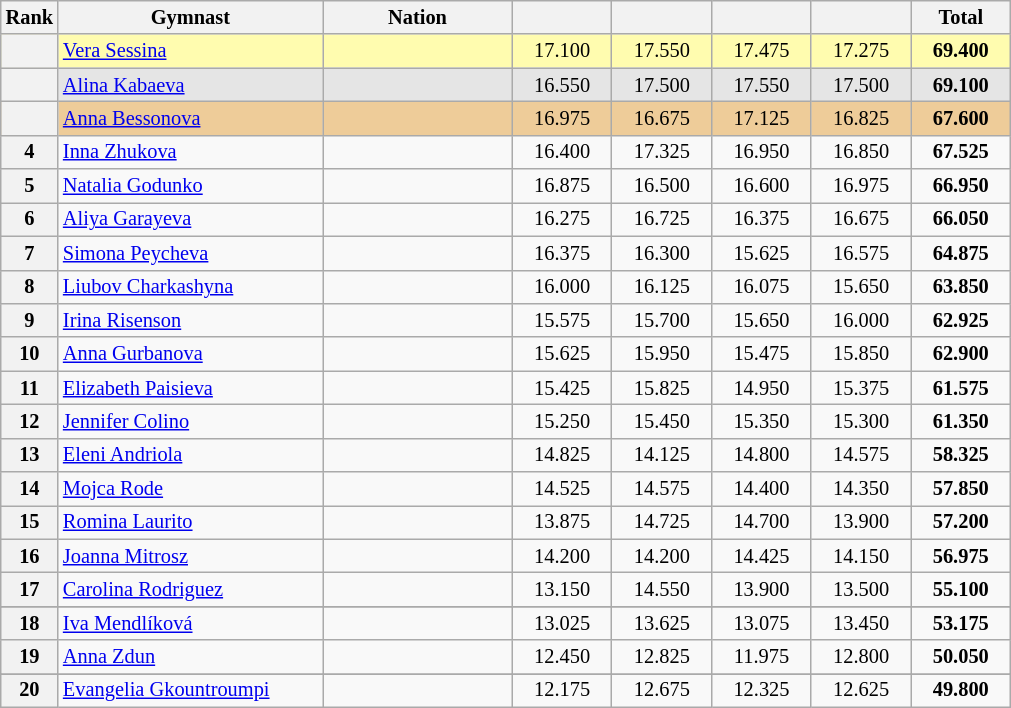<table class="wikitable sortable" style="text-align:center; font-size:85%">
<tr>
<th scope="col" style="width:20px;">Rank</th>
<th ! scope="col" style="width:170px;">Gymnast</th>
<th ! scope="col" style="width:120px;">Nation</th>
<th ! scope="col" style="width:60px;"></th>
<th ! scope="col" style="width:60px;"></th>
<th ! scope="col" style="width:60px;"></th>
<th ! scope="col" style="width:60px;"></th>
<th ! scope="col" style="width:60px;">Total</th>
</tr>
<tr style="background:#fffcaf;">
<th scope=row style="text-align:center"></th>
<td align=left><a href='#'>Vera Sessina</a></td>
<td style="text-align:left;"></td>
<td>17.100</td>
<td>17.550</td>
<td>17.475</td>
<td>17.275</td>
<td><strong>69.400</strong></td>
</tr>
<tr style="background:#e5e5e5;">
<th scope=row style="text-align:center"></th>
<td align=left><a href='#'>Alina Kabaeva</a></td>
<td style="text-align:left;"></td>
<td>16.550</td>
<td>17.500</td>
<td>17.550</td>
<td>17.500</td>
<td><strong>69.100</strong></td>
</tr>
<tr style="background:#ec9;">
<th scope=row style="text-align:center"></th>
<td align=left><a href='#'>Anna Bessonova</a></td>
<td style="text-align:left;"></td>
<td>16.975</td>
<td>16.675</td>
<td>17.125</td>
<td>16.825</td>
<td><strong>67.600</strong></td>
</tr>
<tr>
<th scope=row style="text-align:center">4</th>
<td align=left><a href='#'>Inna Zhukova</a></td>
<td style="text-align:left;"></td>
<td>16.400</td>
<td>17.325</td>
<td>16.950</td>
<td>16.850</td>
<td><strong>67.525</strong></td>
</tr>
<tr>
<th scope=row style="text-align:center">5</th>
<td align=left><a href='#'>Natalia Godunko</a></td>
<td style="text-align:left;"></td>
<td>16.875</td>
<td>16.500</td>
<td>16.600</td>
<td>16.975</td>
<td><strong>66.950</strong></td>
</tr>
<tr>
<th scope=row style="text-align:center">6</th>
<td align=left><a href='#'>Aliya Garayeva</a></td>
<td style="text-align:left;"></td>
<td>16.275</td>
<td>16.725</td>
<td>16.375</td>
<td>16.675</td>
<td><strong>66.050</strong></td>
</tr>
<tr>
<th scope=row style="text-align:center">7</th>
<td align=left><a href='#'>Simona Peycheva</a></td>
<td style="text-align:left;"></td>
<td>16.375</td>
<td>16.300</td>
<td>15.625</td>
<td>16.575</td>
<td><strong>64.875</strong></td>
</tr>
<tr>
<th scope=row style="text-align:center">8</th>
<td align=left><a href='#'>Liubov Charkashyna</a></td>
<td style="text-align:left;"></td>
<td>16.000</td>
<td>16.125</td>
<td>16.075</td>
<td>15.650</td>
<td><strong>63.850</strong></td>
</tr>
<tr>
<th scope=row style="text-align:center">9</th>
<td align=left><a href='#'>Irina Risenson</a></td>
<td style="text-align:left;"></td>
<td>15.575</td>
<td>15.700</td>
<td>15.650</td>
<td>16.000</td>
<td><strong>62.925</strong></td>
</tr>
<tr>
<th scope=row style="text-align:center">10</th>
<td align=left><a href='#'>Anna Gurbanova</a></td>
<td style="text-align:left;"></td>
<td>15.625</td>
<td>15.950</td>
<td>15.475</td>
<td>15.850</td>
<td><strong>62.900</strong></td>
</tr>
<tr>
<th scope=row style="text-align:center">11</th>
<td align=left><a href='#'>Elizabeth Paisieva</a></td>
<td style="text-align:left;"></td>
<td>15.425</td>
<td>15.825</td>
<td>14.950</td>
<td>15.375</td>
<td><strong>61.575</strong></td>
</tr>
<tr>
<th scope=row style="text-align:center">12</th>
<td align=left><a href='#'>Jennifer Colino</a></td>
<td style="text-align:left;"></td>
<td>15.250</td>
<td>15.450</td>
<td>15.350</td>
<td>15.300</td>
<td><strong>61.350</strong></td>
</tr>
<tr>
<th scope=row style="text-align:center">13</th>
<td align=left><a href='#'>Eleni Andriola</a></td>
<td style="text-align:left;"></td>
<td>14.825</td>
<td>14.125</td>
<td>14.800</td>
<td>14.575</td>
<td><strong>58.325</strong></td>
</tr>
<tr>
<th scope=row style="text-align:center">14</th>
<td align=left><a href='#'>Mojca Rode</a></td>
<td style="text-align:left;"></td>
<td>14.525</td>
<td>14.575</td>
<td>14.400</td>
<td>14.350</td>
<td><strong>57.850</strong></td>
</tr>
<tr>
<th scope=row style="text-align:center">15</th>
<td align=left><a href='#'>Romina Laurito</a></td>
<td style="text-align:left;"></td>
<td>13.875</td>
<td>14.725</td>
<td>14.700</td>
<td>13.900</td>
<td><strong>57.200</strong></td>
</tr>
<tr>
<th scope=row style="text-align:center">16</th>
<td align=left><a href='#'>Joanna Mitrosz</a></td>
<td style="text-align:left;"></td>
<td>14.200</td>
<td>14.200</td>
<td>14.425</td>
<td>14.150</td>
<td><strong>56.975</strong></td>
</tr>
<tr>
<th scope=row style="text-align:center">17</th>
<td align=left><a href='#'>Carolina Rodriguez</a></td>
<td style="text-align:left;"></td>
<td>13.150</td>
<td>14.550</td>
<td>13.900</td>
<td>13.500</td>
<td><strong>55.100</strong></td>
</tr>
<tr>
</tr>
<tr>
<th scope=row style="text-align:center">18</th>
<td align=left><a href='#'>Iva Mendlíková</a></td>
<td style="text-align:left;"></td>
<td>13.025</td>
<td>13.625</td>
<td>13.075</td>
<td>13.450</td>
<td><strong>53.175</strong></td>
</tr>
<tr>
<th scope=row style="text-align:center">19</th>
<td align=left><a href='#'>Anna Zdun</a></td>
<td style="text-align:left;"></td>
<td>12.450</td>
<td>12.825</td>
<td>11.975</td>
<td>12.800</td>
<td><strong>50.050</strong></td>
</tr>
<tr>
</tr>
<tr>
<th scope=row style="text-align:center">20</th>
<td align=left><a href='#'>Evangelia Gkountroumpi</a></td>
<td style="text-align:left;"></td>
<td>12.175</td>
<td>12.675</td>
<td>12.325</td>
<td>12.625</td>
<td><strong>49.800</strong></td>
</tr>
</table>
